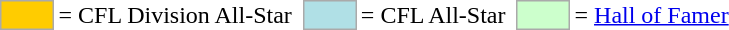<table>
<tr>
<td style="background-color:#FFCC00; border:1px solid #aaaaaa; width:2em;"></td>
<td>= CFL Division All-Star</td>
<td></td>
<td style="background-color:#B0E0E6; border:1px solid #aaaaaa; width:2em;"></td>
<td>= CFL All-Star</td>
<td></td>
<td style="background-color:#CCFFCC; border:1px solid #aaaaaa; width:2em;"></td>
<td>= <a href='#'>Hall of Famer</a></td>
</tr>
</table>
